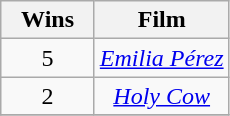<table class="wikitable plainrowheaders" style="text-align: center;">
<tr>
<th scope="col" style="width:55px;">Wins</th>
<th scope="col">Film</th>
</tr>
<tr>
<td>5</td>
<td><em><a href='#'>Emilia Pérez</a></em></td>
</tr>
<tr>
<td>2</td>
<td><em><a href='#'>Holy Cow</a></em></td>
</tr>
<tr>
</tr>
</table>
